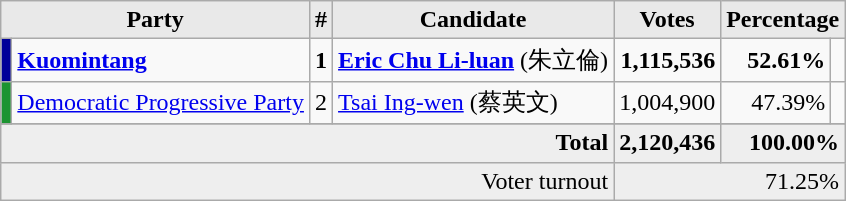<table class="wikitable">
<tr>
<th style="background-color:#E9E9E9" colspan=2 style="width: 20em">Party</th>
<th style="background-color:#E9E9E9" style="width: 2em">#</th>
<th style="background-color:#E9E9E9" style="width: 13em">Candidate</th>
<th style="background-color:#E9E9E9" style="width: 6em">Votes</th>
<th style="background-color:#E9E9E9" colspan=2 style="width: 11em">Percentage</th>
</tr>
<tr>
<td bgcolor="#000099"></td>
<td align=left><strong><a href='#'>Kuomintang</a></strong></td>
<td align=center><strong>1</strong></td>
<td align=left><strong><a href='#'>Eric Chu Li-luan</a></strong> (朱立倫)</td>
<td align=right><strong>1,115,536</strong></td>
<td align=right><strong>52.61%</strong></td>
<td align=right> </td>
</tr>
<tr>
<td bgcolor="#1B9431"></td>
<td align=left><a href='#'>Democratic Progressive Party</a></td>
<td align=center>2</td>
<td align=left><a href='#'>Tsai Ing-wen</a> (蔡英文)</td>
<td align=right>1,004,900</td>
<td align=right>47.39%</td>
<td align=right></td>
</tr>
<tr bgcolor="#EEEEEE">
</tr>
<tr bgcolor="#EEEEEE">
<td colspan="4" align=right><strong>Total</strong></td>
<td align=right><strong>2,120,436</strong></td>
<td align=right colspan=2><strong>100.00%</strong></td>
</tr>
<tr bgcolor="#EEEEEE">
<td colspan="4" align="right">Voter turnout</td>
<td colspan="3" align="right">71.25%</td>
</tr>
</table>
